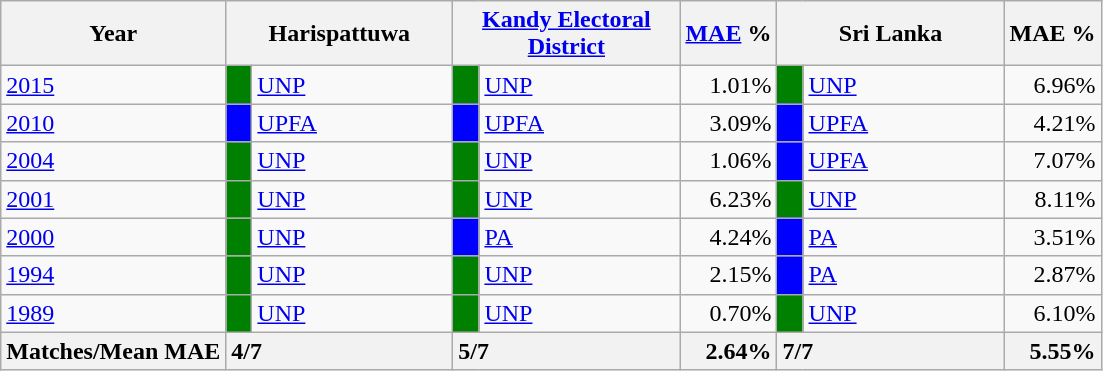<table class="wikitable">
<tr>
<th>Year</th>
<th colspan="2" width="144px">Harispattuwa</th>
<th colspan="2" width="144px"><a href='#'>Kandy Electoral District</a></th>
<th><a href='#'>MAE</a> %</th>
<th colspan="2" width="144px">Sri Lanka</th>
<th>MAE %</th>
</tr>
<tr>
<td><a href='#'>2015</a></td>
<td style="background-color:green;" width="10px"></td>
<td style="text-align:left;"><a href='#'>UNP</a></td>
<td style="background-color:green;" width="10px"></td>
<td style="text-align:left;"><a href='#'>UNP</a></td>
<td style="text-align:right;">1.01%</td>
<td style="background-color:green;" width="10px"></td>
<td style="text-align:left;"><a href='#'>UNP</a></td>
<td style="text-align:right;">6.96%</td>
</tr>
<tr>
<td><a href='#'>2010</a></td>
<td style="background-color:blue;" width="10px"></td>
<td style="text-align:left;"><a href='#'>UPFA</a></td>
<td style="background-color:blue;" width="10px"></td>
<td style="text-align:left;"><a href='#'>UPFA</a></td>
<td style="text-align:right;">3.09%</td>
<td style="background-color:blue;" width="10px"></td>
<td style="text-align:left;"><a href='#'>UPFA</a></td>
<td style="text-align:right;">4.21%</td>
</tr>
<tr>
<td><a href='#'>2004</a></td>
<td style="background-color:green;" width="10px"></td>
<td style="text-align:left;"><a href='#'>UNP</a></td>
<td style="background-color:green;" width="10px"></td>
<td style="text-align:left;"><a href='#'>UNP</a></td>
<td style="text-align:right;">1.06%</td>
<td style="background-color:blue;" width="10px"></td>
<td style="text-align:left;"><a href='#'>UPFA</a></td>
<td style="text-align:right;">7.07%</td>
</tr>
<tr>
<td><a href='#'>2001</a></td>
<td style="background-color:green;" width="10px"></td>
<td style="text-align:left;"><a href='#'>UNP</a></td>
<td style="background-color:green;" width="10px"></td>
<td style="text-align:left;"><a href='#'>UNP</a></td>
<td style="text-align:right;">6.23%</td>
<td style="background-color:green;" width="10px"></td>
<td style="text-align:left;"><a href='#'>UNP</a></td>
<td style="text-align:right;">8.11%</td>
</tr>
<tr>
<td><a href='#'>2000</a></td>
<td style="background-color:green;" width="10px"></td>
<td style="text-align:left;"><a href='#'>UNP</a></td>
<td style="background-color:blue;" width="10px"></td>
<td style="text-align:left;"><a href='#'>PA</a></td>
<td style="text-align:right;">4.24%</td>
<td style="background-color:blue;" width="10px"></td>
<td style="text-align:left;"><a href='#'>PA</a></td>
<td style="text-align:right;">3.51%</td>
</tr>
<tr>
<td><a href='#'>1994</a></td>
<td style="background-color:green;" width="10px"></td>
<td style="text-align:left;"><a href='#'>UNP</a></td>
<td style="background-color:green;" width="10px"></td>
<td style="text-align:left;"><a href='#'>UNP</a></td>
<td style="text-align:right;">2.15%</td>
<td style="background-color:blue;" width="10px"></td>
<td style="text-align:left;"><a href='#'>PA</a></td>
<td style="text-align:right;">2.87%</td>
</tr>
<tr>
<td><a href='#'>1989</a></td>
<td style="background-color:green;" width="10px"></td>
<td style="text-align:left;"><a href='#'>UNP</a></td>
<td style="background-color:green;" width="10px"></td>
<td style="text-align:left;"><a href='#'>UNP</a></td>
<td style="text-align:right;">0.70%</td>
<td style="background-color:green;" width="10px"></td>
<td style="text-align:left;"><a href='#'>UNP</a></td>
<td style="text-align:right;">6.10%</td>
</tr>
<tr>
<th>Matches/Mean MAE</th>
<th style="text-align:left;"colspan="2" width="144px">4/7</th>
<th style="text-align:left;"colspan="2" width="144px">5/7</th>
<th style="text-align:right;">2.64%</th>
<th style="text-align:left;"colspan="2" width="144px">7/7</th>
<th style="text-align:right;">5.55%</th>
</tr>
</table>
